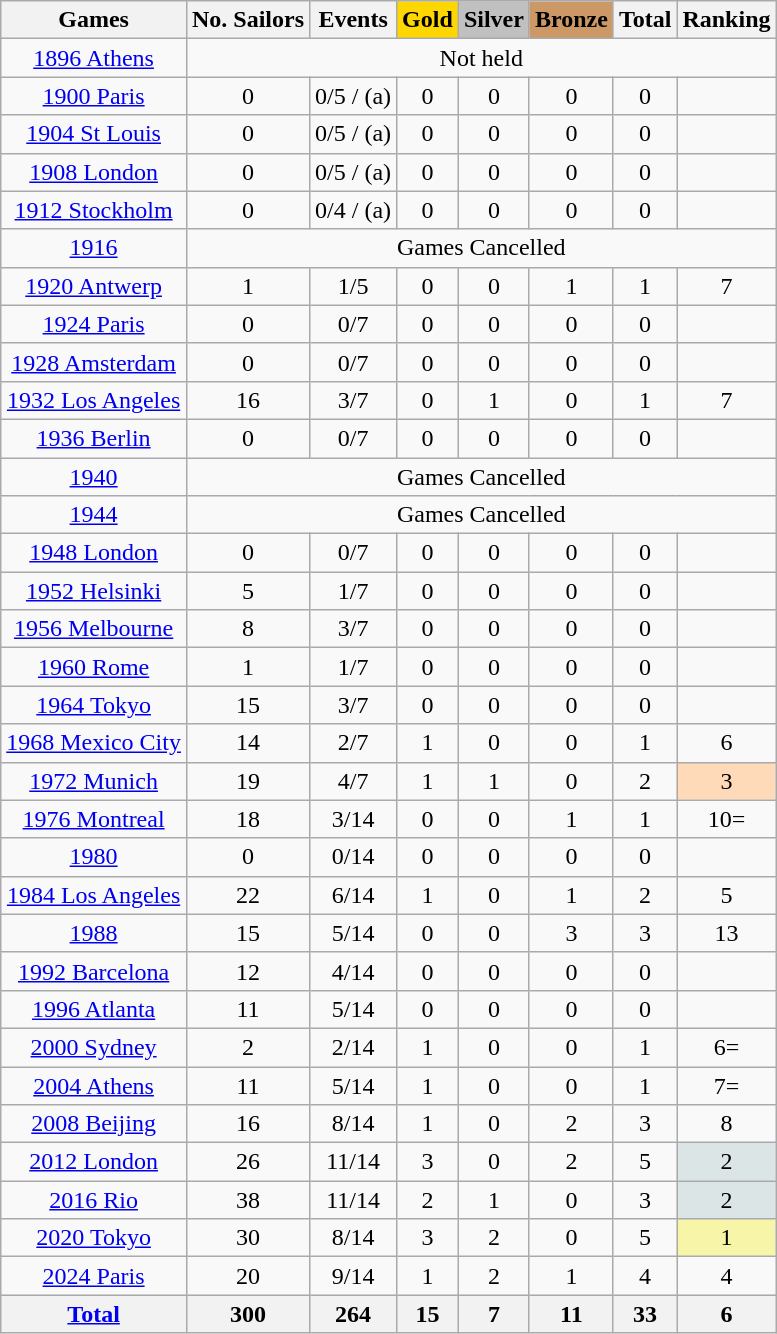<table class="wikitable sortable" style="text-align:center">
<tr>
<th>Games</th>
<th>No. Sailors</th>
<th>Events</th>
<th style="background-color:gold;">Gold</th>
<th style="background-color:silver;">Silver</th>
<th style="background-color:#c96;">Bronze</th>
<th>Total</th>
<th>Ranking</th>
</tr>
<tr>
<td><a href='#'>1896 Athens</a></td>
<td colspan=7>Not held</td>
</tr>
<tr>
<td><a href='#'>1900 Paris</a></td>
<td>0</td>
<td>0/5 / (a)</td>
<td>0</td>
<td>0</td>
<td>0</td>
<td>0</td>
<td></td>
</tr>
<tr>
<td><a href='#'>1904 St Louis</a></td>
<td>0</td>
<td>0/5 / (a)</td>
<td>0</td>
<td>0</td>
<td>0</td>
<td>0</td>
<td></td>
</tr>
<tr>
<td><a href='#'>1908 London</a></td>
<td>0</td>
<td>0/5 / (a)</td>
<td>0</td>
<td>0</td>
<td>0</td>
<td>0</td>
<td></td>
</tr>
<tr>
<td><a href='#'>1912 Stockholm</a></td>
<td>0</td>
<td>0/4 / (a)</td>
<td>0</td>
<td>0</td>
<td>0</td>
<td>0</td>
<td></td>
</tr>
<tr>
<td><a href='#'>1916</a></td>
<td colspan=7>Games Cancelled</td>
</tr>
<tr>
<td><a href='#'>1920 Antwerp</a></td>
<td>1</td>
<td>1/5</td>
<td>0</td>
<td>0</td>
<td>1</td>
<td>1</td>
<td>7</td>
</tr>
<tr>
<td><a href='#'>1924 Paris</a></td>
<td>0</td>
<td>0/7</td>
<td>0</td>
<td>0</td>
<td>0</td>
<td>0</td>
<td></td>
</tr>
<tr>
<td><a href='#'>1928 Amsterdam</a></td>
<td>0</td>
<td>0/7</td>
<td>0</td>
<td>0</td>
<td>0</td>
<td>0</td>
<td></td>
</tr>
<tr>
<td><a href='#'>1932 Los Angeles</a></td>
<td>16</td>
<td>3/7</td>
<td>0</td>
<td>1</td>
<td>0</td>
<td>1</td>
<td>7</td>
</tr>
<tr>
<td><a href='#'>1936 Berlin</a></td>
<td>0</td>
<td>0/7</td>
<td>0</td>
<td>0</td>
<td>0</td>
<td>0</td>
<td></td>
</tr>
<tr>
<td><a href='#'>1940</a></td>
<td colspan=7>Games Cancelled</td>
</tr>
<tr>
<td><a href='#'>1944</a></td>
<td colspan=7>Games Cancelled</td>
</tr>
<tr>
<td><a href='#'>1948 London</a></td>
<td>0</td>
<td>0/7</td>
<td>0</td>
<td>0</td>
<td>0</td>
<td>0</td>
<td></td>
</tr>
<tr>
<td><a href='#'>1952 Helsinki</a></td>
<td>5</td>
<td>1/7</td>
<td>0</td>
<td>0</td>
<td>0</td>
<td>0</td>
<td></td>
</tr>
<tr>
<td><a href='#'>1956 Melbourne</a></td>
<td>8</td>
<td>3/7</td>
<td>0</td>
<td>0</td>
<td>0</td>
<td>0</td>
<td></td>
</tr>
<tr>
<td><a href='#'>1960 Rome</a></td>
<td>1</td>
<td>1/7</td>
<td>0</td>
<td>0</td>
<td>0</td>
<td>0</td>
<td></td>
</tr>
<tr>
<td><a href='#'>1964 Tokyo</a></td>
<td>15</td>
<td>3/7</td>
<td>0</td>
<td>0</td>
<td>0</td>
<td>0</td>
<td></td>
</tr>
<tr>
<td><a href='#'>1968 Mexico City</a></td>
<td>14</td>
<td>2/7</td>
<td>1</td>
<td>0</td>
<td>0</td>
<td>1</td>
<td>6</td>
</tr>
<tr>
<td><a href='#'>1972 Munich</a></td>
<td>19</td>
<td>4/7</td>
<td>1</td>
<td>1</td>
<td>0</td>
<td>2</td>
<td bgcolor=ffdab9>3</td>
</tr>
<tr>
<td><a href='#'>1976 Montreal</a></td>
<td>18</td>
<td>3/14</td>
<td>0</td>
<td>0</td>
<td>1</td>
<td>1</td>
<td>10=</td>
</tr>
<tr>
<td><a href='#'>1980</a></td>
<td>0</td>
<td>0/14</td>
<td>0</td>
<td>0</td>
<td>0</td>
<td>0</td>
<td></td>
</tr>
<tr>
<td><a href='#'>1984 Los Angeles</a></td>
<td>22</td>
<td>6/14</td>
<td>1</td>
<td>0</td>
<td>1</td>
<td>2</td>
<td>5</td>
</tr>
<tr>
<td><a href='#'>1988</a></td>
<td>15</td>
<td>5/14</td>
<td>0</td>
<td>0</td>
<td>3</td>
<td>3</td>
<td>13</td>
</tr>
<tr>
<td><a href='#'>1992 Barcelona</a></td>
<td>12</td>
<td>4/14</td>
<td>0</td>
<td>0</td>
<td>0</td>
<td>0</td>
<td></td>
</tr>
<tr>
<td><a href='#'>1996 Atlanta</a></td>
<td>11</td>
<td>5/14</td>
<td>0</td>
<td>0</td>
<td>0</td>
<td>0</td>
<td></td>
</tr>
<tr>
<td><a href='#'>2000 Sydney</a></td>
<td>2</td>
<td>2/14</td>
<td>1</td>
<td>0</td>
<td>0</td>
<td>1</td>
<td>6=</td>
</tr>
<tr>
<td><a href='#'>2004 Athens</a></td>
<td>11</td>
<td>5/14</td>
<td>1</td>
<td>0</td>
<td>0</td>
<td>1</td>
<td>7=</td>
</tr>
<tr>
<td><a href='#'>2008 Beijing</a></td>
<td>16</td>
<td>8/14</td>
<td>1</td>
<td>0</td>
<td>2</td>
<td>3</td>
<td>8</td>
</tr>
<tr>
<td><a href='#'>2012 London</a></td>
<td>26</td>
<td>11/14</td>
<td>3</td>
<td>0</td>
<td>2</td>
<td>5</td>
<td bgcolor=dce5e5>2</td>
</tr>
<tr>
<td><a href='#'>2016 Rio</a></td>
<td>38</td>
<td>11/14</td>
<td>2</td>
<td>1</td>
<td>0</td>
<td>3</td>
<td bgcolor=dce5e5>2</td>
</tr>
<tr>
<td><a href='#'>2020 Tokyo</a></td>
<td>30</td>
<td>8/14</td>
<td>3</td>
<td>2</td>
<td>0</td>
<td>5</td>
<td bgcolor=F7F6A8>1</td>
</tr>
<tr>
<td><a href='#'>2024 Paris</a></td>
<td>20</td>
<td>9/14</td>
<td>1</td>
<td>2</td>
<td>1</td>
<td>4</td>
<td>4</td>
</tr>
<tr>
<th><a href='#'>Total</a></th>
<th>300</th>
<th>264</th>
<th>15</th>
<th>7</th>
<th>11</th>
<th>33</th>
<th>6</th>
</tr>
</table>
